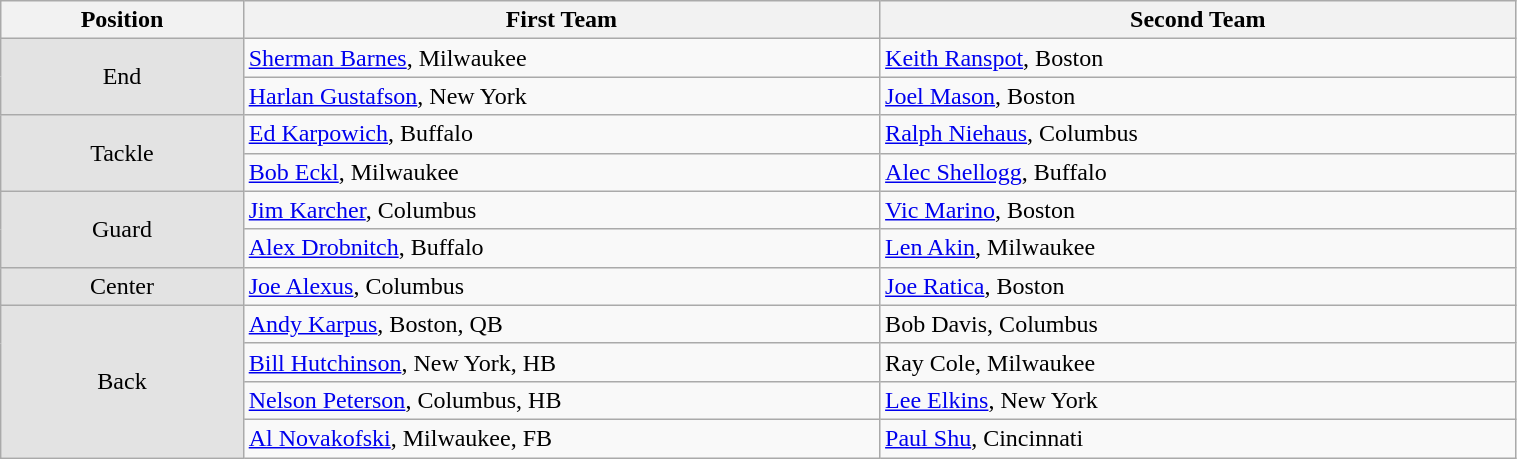<table class="wikitable" width=80%>
<tr>
<th width=16%>Position</th>
<th width=42%>First Team</th>
<th width=42%>Second Team</th>
</tr>
<tr>
<td style="background:   #e3e3e3;" align="center" rowspan="2">End</td>
<td><a href='#'>Sherman Barnes</a>,  Milwaukee</td>
<td><a href='#'>Keith Ranspot</a>, Boston</td>
</tr>
<tr>
<td><a href='#'>Harlan Gustafson</a>,  New York</td>
<td><a href='#'>Joel Mason</a>, Boston</td>
</tr>
<tr>
<td style="background:   #e3e3e3;" align="center"  rowspan="2">Tackle</td>
<td><a href='#'>Ed Karpowich</a>,  Buffalo</td>
<td><a href='#'>Ralph Niehaus</a>, Columbus</td>
</tr>
<tr>
<td><a href='#'>Bob Eckl</a>,  Milwaukee</td>
<td><a href='#'>Alec Shellogg</a>,  Buffalo</td>
</tr>
<tr>
<td style="background:   #e3e3e3;" align="center"   rowspan="2">Guard</td>
<td><a href='#'>Jim Karcher</a>,  Columbus</td>
<td><a href='#'>Vic Marino</a>, Boston</td>
</tr>
<tr>
<td><a href='#'>Alex Drobnitch</a>,  Buffalo</td>
<td><a href='#'>Len Akin</a>, Milwaukee</td>
</tr>
<tr>
<td style="background:   #e3e3e3;" align="center">Center</td>
<td><a href='#'>Joe Alexus</a>,  Columbus</td>
<td><a href='#'>Joe Ratica</a>, Boston</td>
</tr>
<tr>
<td style="background:   #e3e3e3;" align="center"    rowspan="4">Back</td>
<td><a href='#'>Andy Karpus</a>,  Boston, QB</td>
<td>Bob Davis, Columbus</td>
</tr>
<tr>
<td><a href='#'>Bill Hutchinson</a>,  New York, HB</td>
<td>Ray Cole, Milwaukee</td>
</tr>
<tr>
<td><a href='#'>Nelson Peterson</a>,  Columbus, HB</td>
<td><a href='#'>Lee Elkins</a>, New York</td>
</tr>
<tr>
<td><a href='#'>Al Novakofski</a>,  Milwaukee, FB</td>
<td><a href='#'>Paul Shu</a>, Cincinnati</td>
</tr>
</table>
